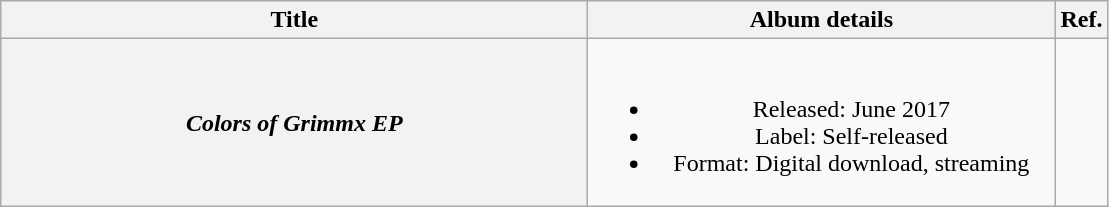<table class="wikitable plainrowheaders" style="text-align:center">
<tr>
<th scope="col" rowspan="1" style="width:24em;">Title</th>
<th scope="col" rowspan="1" style="width:19em;">Album details</th>
<th scope="col" rowspan="1" style="width:0em;">Ref.</th>
</tr>
<tr>
<th scope="row"><em>Colors of Grimmx EP</em><br> </th>
<td><br><ul><li>Released: June 2017</li><li>Label: Self-released</li><li>Format: Digital download, streaming</li></ul></td>
<td></td>
</tr>
</table>
